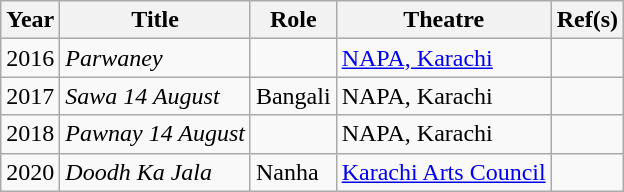<table class="wikitable">
<tr>
<th>Year</th>
<th>Title</th>
<th>Role</th>
<th>Theatre</th>
<th>Ref(s)</th>
</tr>
<tr>
<td>2016</td>
<td><em>Parwaney</em></td>
<td></td>
<td><a href='#'>NAPA, Karachi</a></td>
<td></td>
</tr>
<tr>
<td>2017</td>
<td><em>Sawa 14 August</em></td>
<td>Bangali</td>
<td>NAPA, Karachi</td>
<td></td>
</tr>
<tr>
<td>2018</td>
<td><em>Pawnay 14 August</em></td>
<td></td>
<td>NAPA, Karachi</td>
<td></td>
</tr>
<tr>
<td>2020</td>
<td><em>Doodh Ka Jala</em></td>
<td>Nanha</td>
<td><a href='#'>Karachi Arts Council</a></td>
<td></td>
</tr>
</table>
